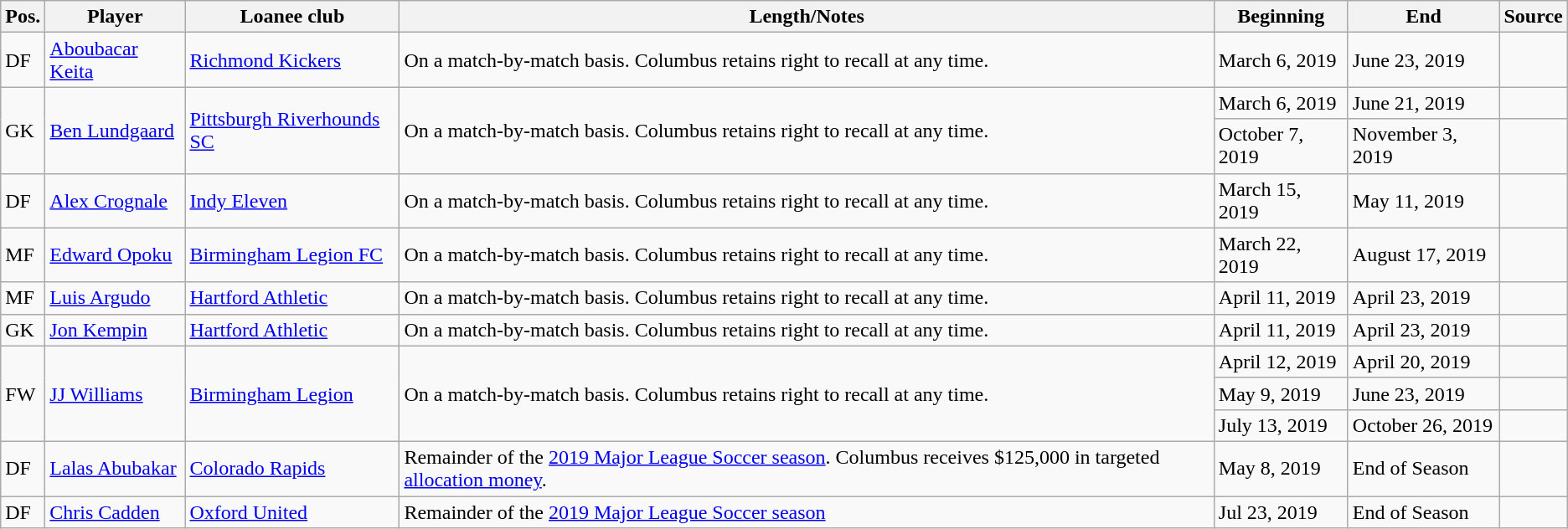<table class="wikitable sortable" style="text-align: left">
<tr>
<th><strong>Pos.</strong></th>
<th><strong>Player</strong></th>
<th><strong>Loanee club</strong></th>
<th><strong>Length/Notes</strong></th>
<th><strong>Beginning</strong></th>
<th><strong>End</strong></th>
<th><strong>Source</strong></th>
</tr>
<tr>
<td>DF</td>
<td> <a href='#'>Aboubacar Keita</a></td>
<td> <a href='#'>Richmond Kickers</a></td>
<td>On a match-by-match basis. Columbus retains right to recall at any time.</td>
<td>March 6, 2019</td>
<td>June 23, 2019</td>
<td align=center></td>
</tr>
<tr>
<td rowspan=2>GK</td>
<td rowspan=2> <a href='#'>Ben Lundgaard</a></td>
<td rowspan=2> <a href='#'>Pittsburgh Riverhounds SC</a></td>
<td rowspan=2>On a match-by-match basis. Columbus retains right to recall at any time.</td>
<td>March 6, 2019</td>
<td>June 21, 2019</td>
<td align=center></td>
</tr>
<tr>
<td>October 7, 2019</td>
<td>November 3, 2019</td>
<td align=center></td>
</tr>
<tr>
<td>DF</td>
<td> <a href='#'>Alex Crognale</a></td>
<td> <a href='#'>Indy Eleven</a></td>
<td>On a match-by-match basis. Columbus retains right to recall at any time.</td>
<td>March 15, 2019</td>
<td>May 11, 2019</td>
<td align=center></td>
</tr>
<tr>
<td>MF</td>
<td> <a href='#'>Edward Opoku</a></td>
<td> <a href='#'>Birmingham Legion FC</a></td>
<td>On a match-by-match basis. Columbus retains right to recall at any time.</td>
<td>March 22, 2019</td>
<td>August 17, 2019</td>
<td align=center></td>
</tr>
<tr>
<td>MF</td>
<td> <a href='#'>Luis Argudo</a></td>
<td> <a href='#'>Hartford Athletic</a></td>
<td>On a match-by-match basis. Columbus retains right to recall at any time.</td>
<td>April 11, 2019</td>
<td>April 23, 2019</td>
<td align=center></td>
</tr>
<tr>
<td>GK</td>
<td> <a href='#'>Jon Kempin</a></td>
<td> <a href='#'>Hartford Athletic</a></td>
<td>On a match-by-match basis. Columbus retains right to recall at any time.</td>
<td>April 11, 2019</td>
<td>April 23, 2019</td>
<td align=center></td>
</tr>
<tr>
<td rowspan=3>FW</td>
<td rowspan=3> <a href='#'>JJ Williams</a></td>
<td rowspan=3> <a href='#'>Birmingham Legion</a></td>
<td rowspan=3>On a match-by-match basis. Columbus retains right to recall at any time.</td>
<td>April 12, 2019</td>
<td>April 20, 2019</td>
<td align=center></td>
</tr>
<tr>
<td>May 9, 2019</td>
<td>June 23, 2019</td>
<td align=center></td>
</tr>
<tr>
<td>July 13, 2019</td>
<td>October 26, 2019</td>
<td align=center></td>
</tr>
<tr>
<td>DF</td>
<td> <a href='#'>Lalas Abubakar</a></td>
<td> <a href='#'>Colorado Rapids</a></td>
<td>Remainder of the <a href='#'>2019 Major League Soccer season</a>. Columbus receives $125,000 in targeted <a href='#'>allocation money</a>.</td>
<td>May 8, 2019</td>
<td>End of Season</td>
<td align=center></td>
</tr>
<tr>
<td>DF</td>
<td> <a href='#'>Chris Cadden</a></td>
<td> <a href='#'>Oxford United</a></td>
<td>Remainder of the <a href='#'>2019 Major League Soccer season</a></td>
<td>Jul 23, 2019</td>
<td>End of Season</td>
<td align=center></td>
</tr>
</table>
